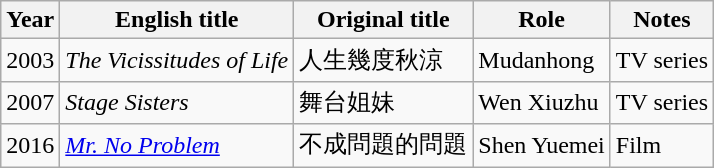<table class="wikitable sortable">
<tr>
<th>Year</th>
<th>English title</th>
<th>Original title</th>
<th>Role</th>
<th class="unsortable">Notes</th>
</tr>
<tr>
<td>2003</td>
<td><em>The Vicissitudes of Life</em></td>
<td>人生幾度秋涼</td>
<td>Mudanhong</td>
<td>TV series</td>
</tr>
<tr>
<td>2007</td>
<td><em>Stage Sisters</em></td>
<td>舞台姐妹</td>
<td>Wen Xiuzhu</td>
<td>TV series</td>
</tr>
<tr>
<td>2016</td>
<td><em><a href='#'>Mr. No Problem</a></em></td>
<td>不成問題的問題</td>
<td>Shen Yuemei</td>
<td>Film</td>
</tr>
</table>
